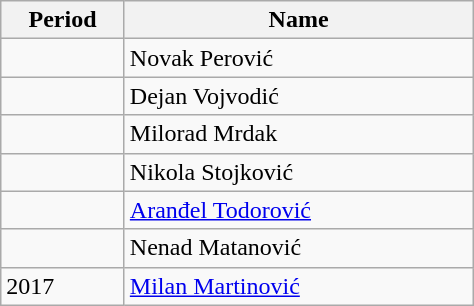<table class="wikitable">
<tr>
<th width="75">Period</th>
<th width="225">Name</th>
</tr>
<tr>
<td></td>
<td> Novak Perović</td>
</tr>
<tr>
<td></td>
<td> Dejan Vojvodić</td>
</tr>
<tr>
<td></td>
<td> Milorad Mrdak</td>
</tr>
<tr>
<td></td>
<td> Nikola Stojković</td>
</tr>
<tr>
<td></td>
<td> <a href='#'>Aranđel Todorović</a></td>
</tr>
<tr>
<td></td>
<td> Nenad Matanović</td>
</tr>
<tr>
<td>2017</td>
<td> <a href='#'>Milan Martinović</a></td>
</tr>
</table>
